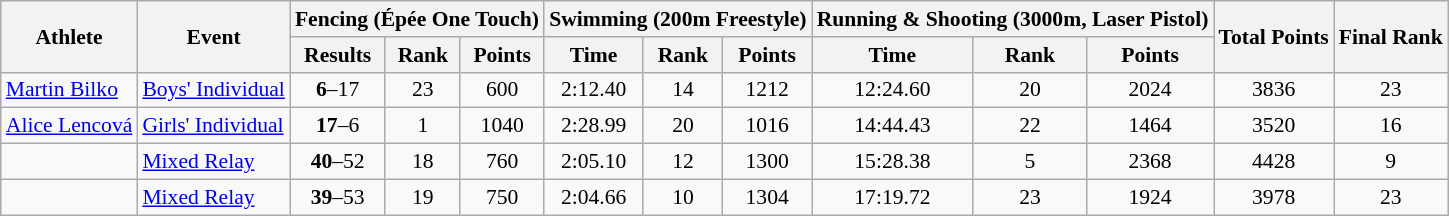<table class="wikitable" border="1" style="font-size:90%">
<tr>
<th rowspan=2>Athlete</th>
<th rowspan=2>Event</th>
<th colspan=3>Fencing (Épée One Touch)</th>
<th colspan=3>Swimming (200m Freestyle)</th>
<th colspan=3>Running & Shooting (3000m, Laser Pistol)</th>
<th rowspan=2>Total Points</th>
<th rowspan=2>Final Rank</th>
</tr>
<tr>
<th>Results</th>
<th>Rank</th>
<th>Points</th>
<th>Time</th>
<th>Rank</th>
<th>Points</th>
<th>Time</th>
<th>Rank</th>
<th>Points</th>
</tr>
<tr>
<td><a href='#'>Martin Bilko</a></td>
<td><a href='#'>Boys' Individual</a></td>
<td align=center><strong>6</strong>–17</td>
<td align=center>23</td>
<td align=center>600</td>
<td align=center>2:12.40</td>
<td align=center>14</td>
<td align=center>1212</td>
<td align=center>12:24.60</td>
<td align=center>20</td>
<td align=center>2024</td>
<td align=center>3836</td>
<td align=center>23</td>
</tr>
<tr>
<td><a href='#'>Alice Lencová</a></td>
<td><a href='#'>Girls' Individual</a></td>
<td align=center><strong>17</strong>–6</td>
<td align=center>1</td>
<td align=center>1040</td>
<td align=center>2:28.99</td>
<td align=center>20</td>
<td align=center>1016</td>
<td align=center>14:44.43</td>
<td align=center>22</td>
<td align=center>1464</td>
<td align=center>3520</td>
<td align=center>16</td>
</tr>
<tr>
<td><br></td>
<td><a href='#'>Mixed Relay</a></td>
<td align=center><strong>40</strong>–52</td>
<td align=center>18</td>
<td align=center>760</td>
<td align=center>2:05.10</td>
<td align=center>12</td>
<td align=center>1300</td>
<td align=center>15:28.38</td>
<td align=center>5</td>
<td align=center>2368</td>
<td align=center>4428</td>
<td align=center>9</td>
</tr>
<tr>
<td><br></td>
<td><a href='#'>Mixed Relay</a></td>
<td align=center><strong>39</strong>–53</td>
<td align=center>19</td>
<td align=center>750</td>
<td align=center>2:04.66</td>
<td align=center>10</td>
<td align=center>1304</td>
<td align=center>17:19.72</td>
<td align=center>23</td>
<td align=center>1924</td>
<td align=center>3978</td>
<td align=center>23</td>
</tr>
</table>
